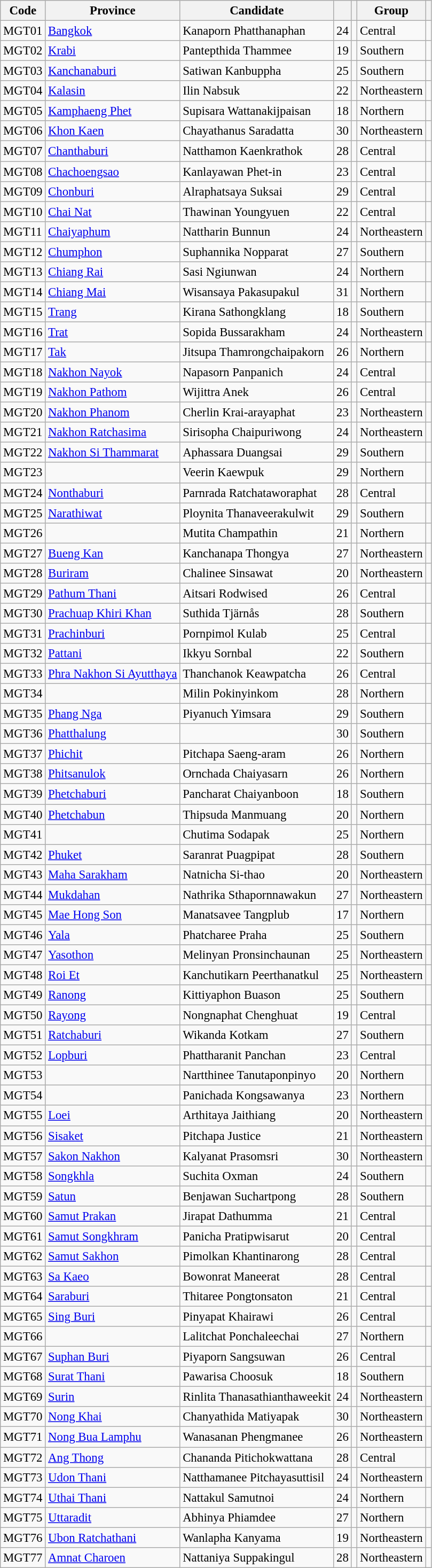<table class="wikitable sortable defaultcenter col2left col2left col3left col6left sticky-header" style="font-size: 95%;">
<tr>
<th><span>Code</span></th>
<th><span>Province</span></th>
<th><span>Candidate</span></th>
<th><span></span></th>
<th><span></span></th>
<th><span>Group</span></th>
<th><span></span></th>
</tr>
<tr>
<td>MGT01</td>
<td><a href='#'>Bangkok</a></td>
<td>Kanaporn Phatthanaphan</td>
<td>24</td>
<td></td>
<td>Central</td>
<td></td>
</tr>
<tr>
<td>MGT02</td>
<td><a href='#'>Krabi</a></td>
<td>Pantepthida Thammee</td>
<td>19</td>
<td></td>
<td>Southern</td>
<td></td>
</tr>
<tr>
<td>MGT03</td>
<td><a href='#'>Kanchanaburi</a></td>
<td>Satiwan Kanbuppha</td>
<td>25</td>
<td></td>
<td>Southern</td>
<td></td>
</tr>
<tr>
<td>MGT04</td>
<td><a href='#'>Kalasin</a></td>
<td>Ilin Nabsuk</td>
<td>22</td>
<td></td>
<td>Northeastern</td>
<td></td>
</tr>
<tr>
<td>MGT05</td>
<td><a href='#'>Kamphaeng Phet</a></td>
<td>Supisara Wattanakijpaisan</td>
<td>18</td>
<td></td>
<td>Northern</td>
<td></td>
</tr>
<tr>
<td>MGT06</td>
<td><a href='#'>Khon Kaen</a></td>
<td>Chayathanus Saradatta</td>
<td>30</td>
<td></td>
<td>Northeastern</td>
<td></td>
</tr>
<tr>
<td>MGT07</td>
<td><a href='#'>Chanthaburi</a></td>
<td>Natthamon Kaenkrathok</td>
<td>28</td>
<td></td>
<td>Central</td>
<td></td>
</tr>
<tr>
<td>MGT08</td>
<td><a href='#'>Chachoengsao</a></td>
<td>Kanlayawan Phet-in</td>
<td>23</td>
<td></td>
<td>Central</td>
<td></td>
</tr>
<tr>
<td>MGT09</td>
<td><a href='#'>Chonburi</a></td>
<td>Alraphatsaya Suksai</td>
<td>29</td>
<td></td>
<td>Central</td>
<td></td>
</tr>
<tr>
<td>MGT10</td>
<td><a href='#'>Chai Nat</a></td>
<td>Thawinan Youngyuen</td>
<td>22</td>
<td></td>
<td>Central</td>
<td></td>
</tr>
<tr>
<td>MGT11</td>
<td><a href='#'>Chaiyaphum</a></td>
<td>Nattharin Bunnun</td>
<td>24</td>
<td></td>
<td>Northeastern</td>
<td></td>
</tr>
<tr>
<td>MGT12</td>
<td><a href='#'>Chumphon</a></td>
<td>Suphannika Nopparat</td>
<td>27</td>
<td></td>
<td>Southern</td>
<td></td>
</tr>
<tr>
<td>MGT13</td>
<td><a href='#'>Chiang Rai</a></td>
<td>Sasi Ngiunwan</td>
<td>24</td>
<td></td>
<td>Northern</td>
<td></td>
</tr>
<tr>
<td>MGT14</td>
<td><a href='#'>Chiang Mai</a></td>
<td>Wisansaya Pakasupakul</td>
<td>31</td>
<td></td>
<td>Northern</td>
<td></td>
</tr>
<tr>
<td>MGT15</td>
<td><a href='#'>Trang</a></td>
<td>Kirana Sathongklang</td>
<td>18</td>
<td></td>
<td>Southern</td>
<td></td>
</tr>
<tr>
<td>MGT16</td>
<td><a href='#'>Trat</a></td>
<td>Sopida Bussarakham</td>
<td>24</td>
<td></td>
<td>Northeastern</td>
<td></td>
</tr>
<tr>
<td>MGT17</td>
<td><a href='#'>Tak</a></td>
<td>Jitsupa Thamrongchaipakorn</td>
<td>26</td>
<td></td>
<td>Northern</td>
<td></td>
</tr>
<tr>
<td>MGT18</td>
<td><a href='#'>Nakhon Nayok</a></td>
<td>Napasorn Panpanich</td>
<td>24</td>
<td></td>
<td>Central</td>
<td></td>
</tr>
<tr>
<td>MGT19</td>
<td><a href='#'>Nakhon Pathom</a></td>
<td>Wijittra Anek</td>
<td>26</td>
<td></td>
<td>Central</td>
<td></td>
</tr>
<tr>
<td>MGT20</td>
<td><a href='#'>Nakhon Phanom</a></td>
<td>Cherlin Krai-arayaphat</td>
<td>23</td>
<td></td>
<td>Northeastern</td>
<td></td>
</tr>
<tr>
<td>MGT21</td>
<td><a href='#'>Nakhon Ratchasima</a></td>
<td>Sirisopha Chaipuriwong</td>
<td>24</td>
<td></td>
<td>Northeastern</td>
<td></td>
</tr>
<tr>
<td>MGT22</td>
<td><a href='#'>Nakhon Si Thammarat</a></td>
<td>Aphassara Duangsai</td>
<td>29</td>
<td></td>
<td>Southern</td>
<td></td>
</tr>
<tr>
<td>MGT23</td>
<td></td>
<td>Veerin Kaewpuk</td>
<td>29</td>
<td></td>
<td>Northern</td>
<td></td>
</tr>
<tr>
<td>MGT24</td>
<td><a href='#'>Nonthaburi</a></td>
<td>Parnrada Ratchataworaphat</td>
<td>28</td>
<td></td>
<td>Central</td>
<td></td>
</tr>
<tr>
<td>MGT25</td>
<td><a href='#'>Narathiwat</a></td>
<td>Ploynita Thanaveerakulwit</td>
<td>29</td>
<td></td>
<td>Southern</td>
<td></td>
</tr>
<tr>
<td>MGT26</td>
<td></td>
<td>Mutita Champathin</td>
<td>21</td>
<td></td>
<td>Northern</td>
<td></td>
</tr>
<tr>
<td>MGT27</td>
<td><a href='#'>Bueng Kan</a></td>
<td>Kanchanapa Thongya</td>
<td>27</td>
<td></td>
<td>Northeastern</td>
<td></td>
</tr>
<tr>
<td>MGT28</td>
<td><a href='#'>Buriram</a></td>
<td>Chalinee Sinsawat</td>
<td>20</td>
<td></td>
<td>Northeastern</td>
<td></td>
</tr>
<tr>
<td>MGT29</td>
<td><a href='#'>Pathum Thani</a></td>
<td>Aitsari Rodwised</td>
<td>26</td>
<td></td>
<td>Central</td>
<td></td>
</tr>
<tr>
<td>MGT30</td>
<td><a href='#'>Prachuap Khiri Khan</a></td>
<td>Suthida Tjärnås</td>
<td>28</td>
<td></td>
<td>Southern</td>
<td></td>
</tr>
<tr>
<td>MGT31</td>
<td><a href='#'>Prachinburi</a></td>
<td>Pornpimol Kulab</td>
<td>25</td>
<td></td>
<td>Central</td>
<td></td>
</tr>
<tr>
<td>MGT32</td>
<td><a href='#'>Pattani</a></td>
<td>Ikkyu Sornbal</td>
<td>22</td>
<td></td>
<td>Southern</td>
<td></td>
</tr>
<tr>
<td>MGT33</td>
<td><a href='#'>Phra Nakhon Si Ayutthaya</a></td>
<td>Thanchanok Keawpatcha</td>
<td>26</td>
<td></td>
<td>Central</td>
<td></td>
</tr>
<tr>
<td>MGT34</td>
<td></td>
<td>Milin Pokinyinkom</td>
<td>28</td>
<td></td>
<td>Northern</td>
<td></td>
</tr>
<tr>
<td>MGT35</td>
<td><a href='#'>Phang Nga</a></td>
<td>Piyanuch Yimsara</td>
<td>29</td>
<td></td>
<td>Southern</td>
<td></td>
</tr>
<tr>
<td>MGT36</td>
<td><a href='#'>Phatthalung</a></td>
<td></td>
<td>30</td>
<td></td>
<td>Southern</td>
<td></td>
</tr>
<tr>
<td>MGT37</td>
<td><a href='#'>Phichit</a></td>
<td>Pitchapa Saeng-aram</td>
<td>26</td>
<td></td>
<td>Northern</td>
<td></td>
</tr>
<tr>
<td>MGT38</td>
<td><a href='#'>Phitsanulok</a></td>
<td>Ornchada Chaiyasarn</td>
<td>26</td>
<td></td>
<td>Northern</td>
<td></td>
</tr>
<tr>
<td>MGT39</td>
<td><a href='#'>Phetchaburi</a></td>
<td>Pancharat Chaiyanboon</td>
<td>18</td>
<td></td>
<td>Southern</td>
<td></td>
</tr>
<tr>
<td>MGT40</td>
<td><a href='#'>Phetchabun</a></td>
<td>Thipsuda Manmuang</td>
<td>20</td>
<td></td>
<td>Northern</td>
<td></td>
</tr>
<tr>
<td>MGT41</td>
<td></td>
<td>Chutima Sodapak</td>
<td>25</td>
<td></td>
<td>Northern</td>
<td></td>
</tr>
<tr>
<td>MGT42</td>
<td><a href='#'>Phuket</a></td>
<td>Saranrat Puagpipat</td>
<td>28</td>
<td></td>
<td>Southern</td>
<td></td>
</tr>
<tr>
<td>MGT43</td>
<td><a href='#'>Maha Sarakham</a></td>
<td>Natnicha Si-thao</td>
<td>20</td>
<td></td>
<td>Northeastern</td>
<td></td>
</tr>
<tr>
<td>MGT44</td>
<td><a href='#'>Mukdahan</a></td>
<td>Nathrika Sthapornnawakun</td>
<td>27</td>
<td></td>
<td>Northeastern</td>
<td></td>
</tr>
<tr>
<td>MGT45</td>
<td><a href='#'>Mae Hong Son</a></td>
<td>Manatsavee Tangplub</td>
<td>17</td>
<td></td>
<td>Northern</td>
<td></td>
</tr>
<tr>
<td>MGT46</td>
<td><a href='#'>Yala</a></td>
<td>Phatcharee Praha</td>
<td>25</td>
<td></td>
<td>Southern</td>
<td></td>
</tr>
<tr>
<td>MGT47</td>
<td><a href='#'>Yasothon</a></td>
<td>Melinyan Pronsinchaunan</td>
<td>25</td>
<td></td>
<td>Northeastern</td>
<td></td>
</tr>
<tr>
<td>MGT48</td>
<td><a href='#'>Roi Et</a></td>
<td>Kanchutikarn Peerthanatkul</td>
<td>25</td>
<td></td>
<td>Northeastern</td>
<td></td>
</tr>
<tr>
<td>MGT49</td>
<td><a href='#'>Ranong</a></td>
<td>Kittiyaphon Buason</td>
<td>25</td>
<td></td>
<td>Southern</td>
<td></td>
</tr>
<tr>
<td>MGT50</td>
<td><a href='#'>Rayong</a></td>
<td>Nongnaphat Chenghuat</td>
<td>19</td>
<td></td>
<td>Central</td>
<td></td>
</tr>
<tr>
<td>MGT51</td>
<td><a href='#'>Ratchaburi</a></td>
<td>Wikanda Kotkam</td>
<td>27</td>
<td></td>
<td>Southern</td>
<td></td>
</tr>
<tr>
<td>MGT52</td>
<td><a href='#'>Lopburi</a></td>
<td>Phattharanit Panchan</td>
<td>23</td>
<td></td>
<td>Central</td>
<td></td>
</tr>
<tr>
<td>MGT53</td>
<td></td>
<td>Nartthinee Tanutaponpinyo</td>
<td>20</td>
<td></td>
<td>Northern</td>
<td></td>
</tr>
<tr>
<td>MGT54</td>
<td></td>
<td>Panichada Kongsawanya</td>
<td>23</td>
<td></td>
<td>Northern</td>
<td></td>
</tr>
<tr>
<td>MGT55</td>
<td><a href='#'>Loei</a></td>
<td>Arthitaya Jaithiang</td>
<td>20</td>
<td></td>
<td>Northeastern</td>
<td></td>
</tr>
<tr>
<td>MGT56</td>
<td><a href='#'>Sisaket</a></td>
<td>Pitchapa Justice</td>
<td>21</td>
<td></td>
<td>Northeastern</td>
<td></td>
</tr>
<tr>
<td>MGT57</td>
<td><a href='#'>Sakon Nakhon</a></td>
<td>Kalyanat Prasomsri</td>
<td>30</td>
<td></td>
<td>Northeastern</td>
<td></td>
</tr>
<tr>
<td>MGT58</td>
<td><a href='#'>Songkhla</a></td>
<td>Suchita Oxman</td>
<td>24</td>
<td></td>
<td>Southern</td>
<td></td>
</tr>
<tr>
<td>MGT59</td>
<td><a href='#'>Satun</a></td>
<td>Benjawan Suchartpong</td>
<td>28</td>
<td></td>
<td>Southern</td>
<td></td>
</tr>
<tr>
<td>MGT60</td>
<td><a href='#'>Samut Prakan</a></td>
<td>Jirapat Dathumma</td>
<td>21</td>
<td></td>
<td>Central</td>
<td></td>
</tr>
<tr>
<td>MGT61</td>
<td><a href='#'>Samut Songkhram</a></td>
<td>Panicha Pratipwisarut</td>
<td>20</td>
<td></td>
<td>Central</td>
<td></td>
</tr>
<tr>
<td>MGT62</td>
<td><a href='#'>Samut Sakhon</a></td>
<td>Pimolkan Khantinarong</td>
<td>28</td>
<td></td>
<td>Central</td>
<td></td>
</tr>
<tr>
<td>MGT63</td>
<td><a href='#'>Sa Kaeo</a></td>
<td>Bowonrat Maneerat</td>
<td>28</td>
<td></td>
<td>Central</td>
<td></td>
</tr>
<tr>
<td>MGT64</td>
<td><a href='#'>Saraburi</a></td>
<td>Thitaree Pongtonsaton</td>
<td>21</td>
<td></td>
<td>Central</td>
<td></td>
</tr>
<tr>
<td>MGT65</td>
<td><a href='#'>Sing Buri</a></td>
<td>Pinyapat Khairawi</td>
<td>26</td>
<td></td>
<td>Central</td>
<td></td>
</tr>
<tr>
<td>MGT66</td>
<td></td>
<td>Lalitchat Ponchaleechai</td>
<td>27</td>
<td></td>
<td>Northern</td>
<td></td>
</tr>
<tr>
<td>MGT67</td>
<td><a href='#'>Suphan Buri</a></td>
<td>Piyaporn Sangsuwan</td>
<td>26</td>
<td></td>
<td>Central</td>
<td></td>
</tr>
<tr>
<td>MGT68</td>
<td><a href='#'>Surat Thani</a></td>
<td>Pawarisa Choosuk</td>
<td>18</td>
<td></td>
<td>Southern</td>
<td></td>
</tr>
<tr>
<td>MGT69</td>
<td><a href='#'>Surin</a></td>
<td>Rinlita Thanasathianthaweekit</td>
<td>24</td>
<td></td>
<td>Northeastern</td>
<td></td>
</tr>
<tr>
<td>MGT70</td>
<td><a href='#'>Nong Khai</a></td>
<td>Chanyathida Matiyapak</td>
<td>30</td>
<td></td>
<td>Northeastern</td>
<td></td>
</tr>
<tr>
<td>MGT71</td>
<td><a href='#'>Nong Bua Lamphu</a></td>
<td>Wanasanan Phengmanee</td>
<td>26</td>
<td></td>
<td>Northeastern</td>
<td></td>
</tr>
<tr>
<td>MGT72</td>
<td><a href='#'>Ang Thong</a></td>
<td>Chananda Pitichokwattana</td>
<td>28</td>
<td></td>
<td>Central</td>
<td></td>
</tr>
<tr>
<td>MGT73</td>
<td><a href='#'>Udon Thani</a></td>
<td>Natthamanee Pitchayasuttisil</td>
<td>24</td>
<td></td>
<td>Northeastern</td>
<td></td>
</tr>
<tr>
<td>MGT74</td>
<td><a href='#'>Uthai Thani</a></td>
<td>Nattakul Samutnoi</td>
<td>24</td>
<td></td>
<td>Northern</td>
<td></td>
</tr>
<tr>
<td>MGT75</td>
<td><a href='#'>Uttaradit</a></td>
<td>Abhinya Phiamdee</td>
<td>27</td>
<td></td>
<td>Northern</td>
<td></td>
</tr>
<tr>
<td>MGT76</td>
<td><a href='#'>Ubon Ratchathani</a></td>
<td>Wanlapha Kanyama</td>
<td>19</td>
<td></td>
<td>Northeastern</td>
<td></td>
</tr>
<tr>
<td>MGT77</td>
<td><a href='#'>Amnat Charoen</a></td>
<td>Nattaniya Suppakingul</td>
<td>28</td>
<td></td>
<td>Northeastern</td>
<td></td>
</tr>
</table>
